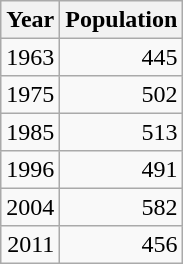<table class="wikitable" style="line-height:1.1em;">
<tr>
<th>Year</th>
<th>Population</th>
</tr>
<tr align="right">
<td>1963</td>
<td>445</td>
</tr>
<tr align="right">
<td>1975</td>
<td>502</td>
</tr>
<tr align="right">
<td>1985</td>
<td>513</td>
</tr>
<tr align="right">
<td>1996</td>
<td>491</td>
</tr>
<tr align="right">
<td>2004</td>
<td>582</td>
</tr>
<tr align="right">
<td>2011</td>
<td>456</td>
</tr>
</table>
